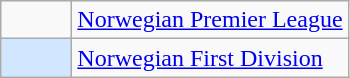<table class="wikitable">
<tr>
<td width=40px></td>
<td><a href='#'>Norwegian Premier League</a></td>
</tr>
<tr>
<th scope=row width=40px style="background-color: #D0E7FF"></th>
<td><a href='#'>Norwegian First Division</a></td>
</tr>
</table>
